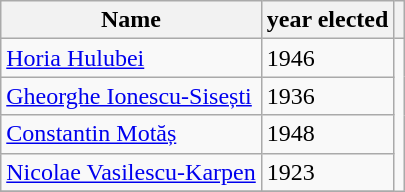<table class="wikitable sortable">
<tr>
<th>Name</th>
<th class="sortable">year elected</th>
<th class="unsortable"></th>
</tr>
<tr>
<td><a href='#'>Horia Hulubei</a></td>
<td>1946</td>
</tr>
<tr>
<td><a href='#'>Gheorghe Ionescu-Sisești</a></td>
<td>1936</td>
</tr>
<tr>
<td><a href='#'>Constantin Motăș</a></td>
<td>1948</td>
</tr>
<tr>
<td><a href='#'>Nicolae Vasilescu-Karpen</a></td>
<td>1923</td>
</tr>
<tr>
</tr>
</table>
